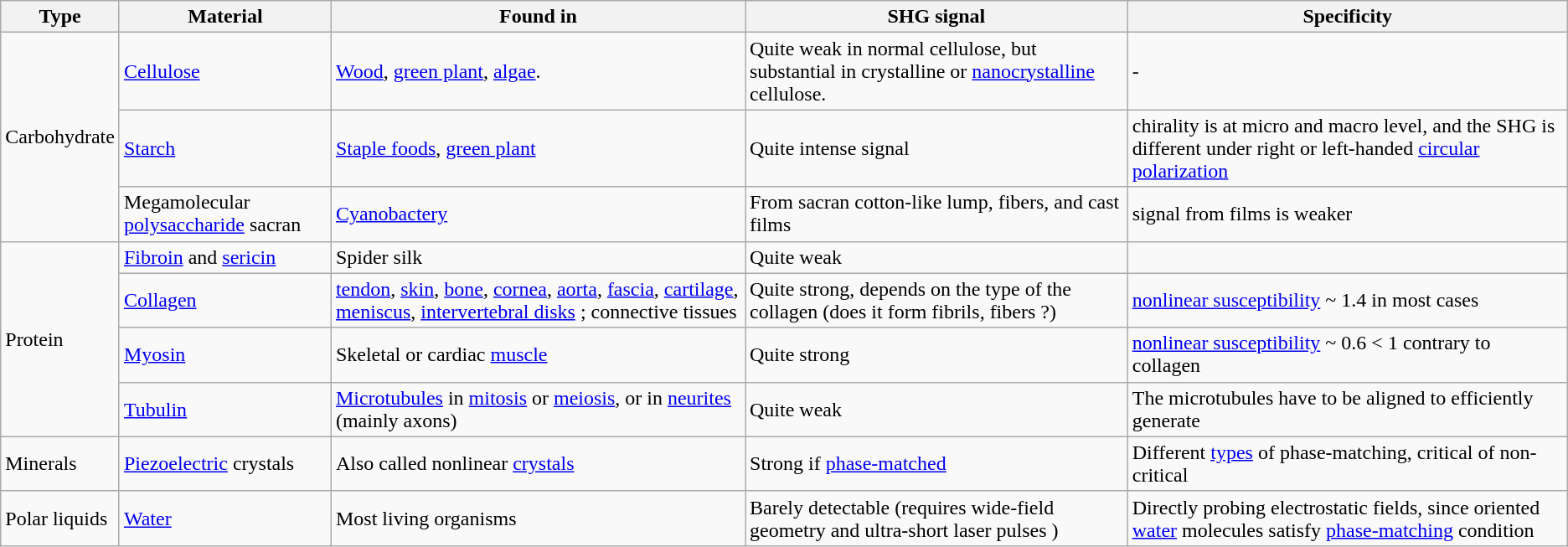<table class="wikitable">
<tr>
<th>Type</th>
<th>Material</th>
<th>Found in</th>
<th>SHG signal</th>
<th>Specificity</th>
</tr>
<tr>
<td valign="middle" rowspan=3>Carbohydrate</td>
<td><a href='#'>Cellulose</a></td>
<td><a href='#'>Wood</a>, <a href='#'>green plant</a>, <a href='#'>algae</a>.</td>
<td>Quite weak in normal cellulose, but substantial in crystalline or <a href='#'>nanocrystalline</a> cellulose.</td>
<td>-</td>
</tr>
<tr>
<td><a href='#'>Starch</a></td>
<td><a href='#'>Staple foods</a>, <a href='#'>green plant</a></td>
<td>Quite intense signal </td>
<td>chirality is at micro and macro level, and the SHG is different under right or left-handed <a href='#'>circular polarization</a></td>
</tr>
<tr>
<td>Megamolecular <a href='#'>polysaccharide</a> sacran</td>
<td><a href='#'>Cyanobactery</a></td>
<td>From sacran cotton-like lump, fibers, and cast films</td>
<td>signal from films is weaker </td>
</tr>
<tr>
<td valign="middle" rowspan=4>Protein</td>
<td><a href='#'>Fibroin</a> and <a href='#'>sericin</a></td>
<td>Spider silk</td>
<td>Quite weak</td>
<td></td>
</tr>
<tr>
<td><a href='#'>Collagen</a></td>
<td><a href='#'>tendon</a>, <a href='#'>skin</a>, <a href='#'>bone</a>, <a href='#'>cornea</a>, <a href='#'>aorta</a>, <a href='#'>fascia</a>, <a href='#'>cartilage</a>, <a href='#'>meniscus</a>, <a href='#'>intervertebral disks</a> ; connective tissues</td>
<td>Quite strong, depends on the type of the collagen (does it form fibrils, fibers ?)</td>
<td><a href='#'>nonlinear susceptibility</a> ~ 1.4 in most cases</td>
</tr>
<tr>
<td><a href='#'>Myosin</a></td>
<td>Skeletal or cardiac <a href='#'>muscle</a></td>
<td>Quite strong</td>
<td><a href='#'>nonlinear susceptibility</a> ~ 0.6 < 1 contrary to collagen</td>
</tr>
<tr>
<td><a href='#'>Tubulin</a></td>
<td><a href='#'>Microtubules</a> in <a href='#'>mitosis</a> or <a href='#'>meiosis</a>, or in <a href='#'>neurites</a> (mainly axons)</td>
<td>Quite weak</td>
<td>The microtubules have to be aligned to efficiently generate</td>
</tr>
<tr>
<td>Minerals</td>
<td><a href='#'>Piezoelectric</a> crystals</td>
<td>Also called nonlinear <a href='#'>crystals</a></td>
<td>Strong if <a href='#'>phase-matched</a></td>
<td>Different <a href='#'>types</a> of phase-matching, critical of non-critical</td>
</tr>
<tr>
<td>Polar liquids</td>
<td><a href='#'>Water</a></td>
<td>Most living organisms</td>
<td>Barely detectable (requires wide-field geometry and ultra-short laser pulses )</td>
<td>Directly probing electrostatic fields, since oriented <a href='#'>water</a> molecules satisfy <a href='#'>phase-matching</a> condition </td>
</tr>
</table>
